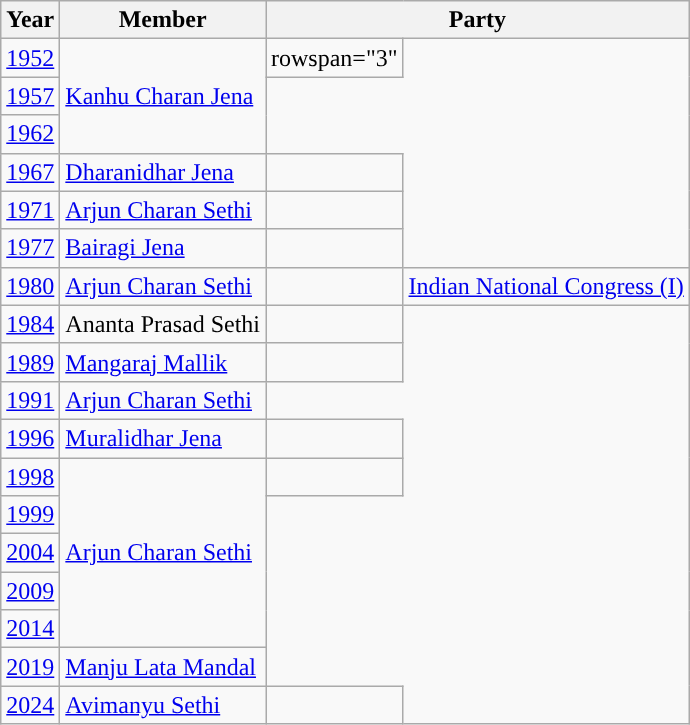<table class="wikitable">
<tr>
<th>Year</th>
<th>Member</th>
<th colspan="2">Party</th>
</tr>
<tr>
<td><a href='#'>1952</a></td>
<td rowspan="3"><a href='#'>Kanhu Charan Jena</a></td>
<td>rowspan="3" </td>
</tr>
<tr>
<td><a href='#'>1957</a></td>
</tr>
<tr>
<td><a href='#'>1962</a></td>
</tr>
<tr>
<td><a href='#'>1967</a></td>
<td><a href='#'>Dharanidhar Jena</a></td>
<td></td>
</tr>
<tr>
<td><a href='#'>1971</a></td>
<td><a href='#'>Arjun Charan Sethi</a></td>
<td></td>
</tr>
<tr>
<td><a href='#'>1977</a></td>
<td><a href='#'>Bairagi Jena</a></td>
<td></td>
</tr>
<tr>
<td><a href='#'>1980</a></td>
<td><a href='#'>Arjun Charan Sethi</a></td>
<td style="background-color: "></td>
<td><a href='#'>Indian National Congress (I)</a></td>
</tr>
<tr>
<td><a href='#'>1984</a></td>
<td>Ananta Prasad Sethi</td>
<td></td>
</tr>
<tr>
<td><a href='#'>1989</a></td>
<td><a href='#'>Mangaraj Mallik</a></td>
<td></td>
</tr>
<tr>
<td><a href='#'>1991</a></td>
<td><a href='#'>Arjun Charan Sethi</a></td>
</tr>
<tr>
<td><a href='#'>1996</a></td>
<td><a href='#'>Muralidhar Jena</a></td>
<td></td>
</tr>
<tr>
<td><a href='#'>1998</a></td>
<td rowspan="5"><a href='#'>Arjun Charan Sethi</a></td>
<td></td>
</tr>
<tr>
<td><a href='#'>1999</a></td>
</tr>
<tr>
<td><a href='#'>2004</a></td>
</tr>
<tr>
<td><a href='#'>2009</a></td>
</tr>
<tr>
<td><a href='#'>2014</a></td>
</tr>
<tr>
<td><a href='#'>2019</a></td>
<td><a href='#'>Manju Lata Mandal</a></td>
</tr>
<tr>
<td><a href='#'>2024</a></td>
<td><a href='#'>Avimanyu Sethi</a></td>
<td></td>
</tr>
</table>
